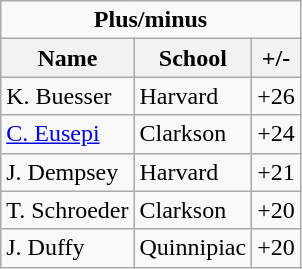<table class="wikitable">
<tr>
<td colspan=3 style="text-align:center;"><strong>Plus/minus</strong></td>
</tr>
<tr>
<th>Name</th>
<th>School</th>
<th>+/-</th>
</tr>
<tr>
<td>K. Buesser</td>
<td>Harvard</td>
<td>+26</td>
</tr>
<tr>
<td><a href='#'>C. Eusepi</a></td>
<td>Clarkson</td>
<td>+24</td>
</tr>
<tr>
<td>J. Dempsey</td>
<td>Harvard</td>
<td>+21</td>
</tr>
<tr>
<td>T. Schroeder</td>
<td>Clarkson</td>
<td>+20</td>
</tr>
<tr>
<td>J. Duffy</td>
<td>Quinnipiac</td>
<td>+20</td>
</tr>
</table>
